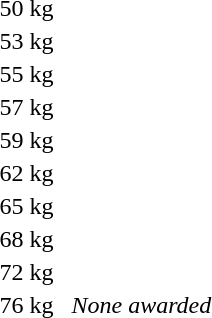<table>
<tr>
<td>50 kg</td>
<td></td>
<td></td>
<td></td>
</tr>
<tr>
<td>53 kg</td>
<td></td>
<td></td>
<td></td>
</tr>
<tr>
<td>55 kg</td>
<td></td>
<td></td>
<td></td>
</tr>
<tr>
<td>57 kg</td>
<td></td>
<td></td>
<td></td>
</tr>
<tr>
<td>59 kg</td>
<td></td>
<td></td>
<td></td>
</tr>
<tr>
<td>62 kg</td>
<td></td>
<td></td>
<td></td>
</tr>
<tr>
<td>65 kg</td>
<td></td>
<td></td>
<td></td>
</tr>
<tr>
<td>68 kg</td>
<td></td>
<td></td>
<td></td>
</tr>
<tr>
<td>72 kg</td>
<td></td>
<td></td>
<td></td>
</tr>
<tr>
<td>76 kg</td>
<td></td>
<td></td>
<td><em>None awarded</em></td>
</tr>
</table>
